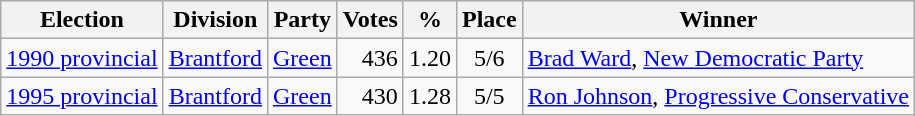<table class="wikitable">
<tr bgcolor="#EEEEEE">
<th align="left">Election</th>
<th align="left">Division</th>
<th align="left">Party</th>
<th align="right">Votes</th>
<th align="right">%</th>
<th align="center">Place</th>
<th align="center">Winner</th>
</tr>
<tr>
<td align="left"><a href='#'>1990 provincial</a></td>
<td align="left"><a href='#'>Brantford</a></td>
<td align="left"><a href='#'>Green</a></td>
<td align="right">436</td>
<td align="right">1.20</td>
<td align="center">5/6</td>
<td align="left"><a href='#'>Brad Ward</a>, <a href='#'>New Democratic Party</a></td>
</tr>
<tr>
<td align="left"><a href='#'>1995 provincial</a></td>
<td align="left"><a href='#'>Brantford</a></td>
<td align="left"><a href='#'>Green</a></td>
<td align="right">430</td>
<td align="right">1.28</td>
<td align="center">5/5</td>
<td align="left"><a href='#'>Ron Johnson</a>, <a href='#'>Progressive Conservative</a></td>
</tr>
</table>
